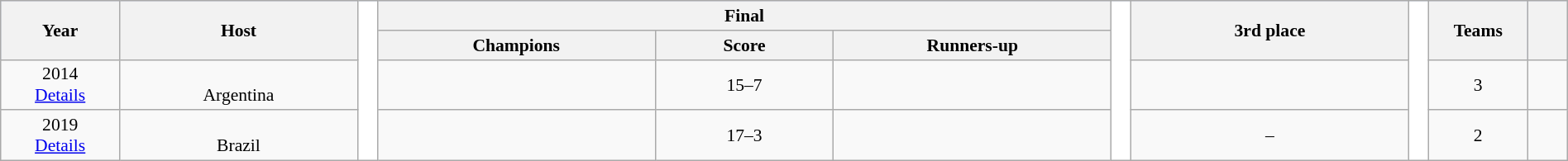<table class="wikitable" style="font-size:90%; width: 100%; text-align: center;">
<tr style="background-color:#c1d8ff;">
<th rowspan=2 width=6%>Year</th>
<th rowspan=2 width=12%>Host</th>
<th width=1% rowspan=4 style="background-color:#ffffff;"></th>
<th colspan=3>Final</th>
<th width=1% rowspan=4 style="background-color:#ffffff;"></th>
<th width=14% rowspan=2>3rd place</th>
<th width=1% rowspan=4 style="background-color:#ffffff;"></th>
<th rowspan=2 width=5%>Teams</th>
<th width=2% rowspan=2></th>
</tr>
<tr style="background-color:#efefef;">
<th width=14%>Champions</th>
<th width=9%>Score</th>
<th width=14%>Runners-up</th>
</tr>
<tr>
<td>2014<br><a href='#'>Details</a></td>
<td><br>Argentina</td>
<td><strong></strong></td>
<td>15–7</td>
<td></td>
<td></td>
<td>3</td>
<td></td>
</tr>
<tr>
<td>2019<br><a href='#'>Details</a></td>
<td><br>Brazil</td>
<td><strong></strong></td>
<td>17–3</td>
<td></td>
<td>–</td>
<td>2</td>
<td></td>
</tr>
</table>
